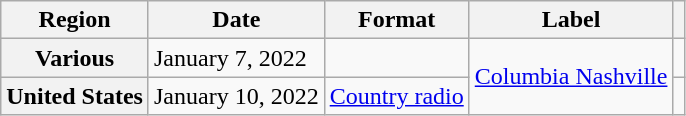<table class="wikitable plainrowheaders">
<tr>
<th scope="col">Region</th>
<th scope="col">Date</th>
<th scope="col">Format</th>
<th scope="col">Label</th>
<th scope="col"></th>
</tr>
<tr>
<th scope="row">Various</th>
<td>January 7, 2022</td>
<td></td>
<td rowspan="2"><a href='#'>Columbia Nashville</a></td>
<td></td>
</tr>
<tr>
<th scope="row">United States</th>
<td>January 10, 2022</td>
<td><a href='#'>Country radio</a></td>
<td></td>
</tr>
</table>
